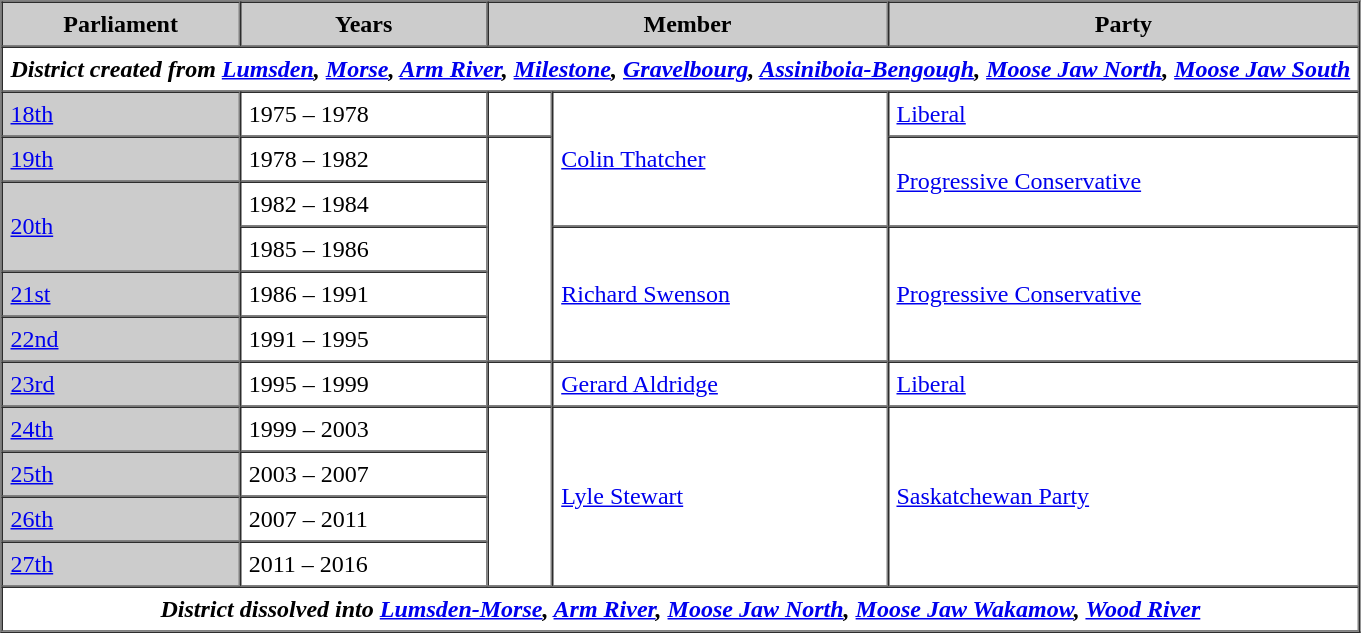<table border=1 cellpadding=5 cellspacing=0>
<tr bgcolor="CCCCCC">
<th>Parliament</th>
<th>Years</th>
<th colspan="2">Member</th>
<th>Party</th>
</tr>
<tr>
<td colspan="5" align="center"><strong><em>District created from <a href='#'>Lumsden</a>, <a href='#'>Morse</a>, <a href='#'>Arm River</a>, <a href='#'>Milestone</a>, <a href='#'>Gravelbourg</a>, <a href='#'>Assiniboia-Bengough</a>, <a href='#'>Moose Jaw North</a>, <a href='#'>Moose Jaw South</a></em></strong></td>
</tr>
<tr>
<td bgcolor="CCCCCC"><a href='#'>18th</a></td>
<td>1975 – 1978</td>
<td>   </td>
<td rowspan="3"><a href='#'>Colin Thatcher</a></td>
<td><a href='#'>Liberal</a></td>
</tr>
<tr>
<td bgcolor="CCCCCC"><a href='#'>19th</a></td>
<td>1978 – 1982</td>
<td rowspan="5" >   </td>
<td rowspan="2"><a href='#'>Progressive Conservative</a></td>
</tr>
<tr>
<td bgcolor="CCCCCC" rowspan="2"><a href='#'>20th</a></td>
<td>1982 – 1984</td>
</tr>
<tr>
<td>1985 – 1986</td>
<td rowspan="3"><a href='#'>Richard Swenson</a></td>
<td rowspan="3"><a href='#'>Progressive Conservative</a></td>
</tr>
<tr>
<td bgcolor="CCCCCC"><a href='#'>21st</a></td>
<td>1986 – 1991</td>
</tr>
<tr>
<td bgcolor="CCCCCC"><a href='#'>22nd</a></td>
<td>1991 – 1995</td>
</tr>
<tr>
<td bgcolor="CCCCCC"><a href='#'>23rd</a></td>
<td>1995 – 1999</td>
<td>   </td>
<td><a href='#'>Gerard Aldridge</a></td>
<td><a href='#'>Liberal</a></td>
</tr>
<tr>
<td bgcolor="CCCCCC"><a href='#'>24th</a></td>
<td>1999 – 2003</td>
<td rowspan="4" >   </td>
<td rowspan="4"><a href='#'>Lyle Stewart</a></td>
<td rowspan="4"><a href='#'>Saskatchewan Party</a></td>
</tr>
<tr>
<td bgcolor="CCCCCC"><a href='#'>25th</a></td>
<td>2003 – 2007</td>
</tr>
<tr>
<td bgcolor="CCCCCC"><a href='#'>26th</a></td>
<td>2007 – 2011</td>
</tr>
<tr>
<td bgcolor="CCCCCC"><a href='#'>27th</a></td>
<td>2011 – 2016</td>
</tr>
<tr>
<td colspan="5" align="center"><strong><em>District dissolved into <a href='#'>Lumsden-Morse</a>, <a href='#'>Arm River</a>, <a href='#'>Moose Jaw North</a>, <a href='#'>Moose Jaw Wakamow</a>, <a href='#'>Wood River</a></em></strong></td>
</tr>
<tr>
</tr>
</table>
